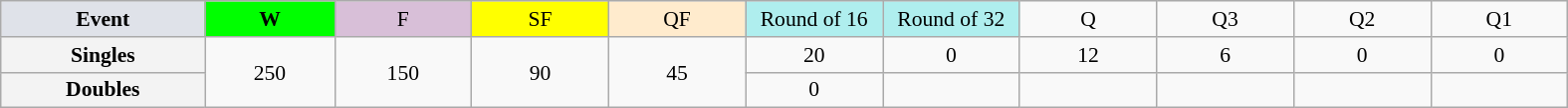<table class=wikitable style=font-size:90%;text-align:center>
<tr>
<td style="width:130px; background:#dfe2e9;"><strong>Event</strong></td>
<td style="width:80px; background:lime;"><strong>W</strong></td>
<td style="width:85px; background:thistle;">F</td>
<td style="width:85px; background:#ff0;">SF</td>
<td style="width:85px; background:#ffebcd;">QF</td>
<td style="width:85px; background:#afeeee;">Round of 16</td>
<td style="width:85px; background:#afeeee;">Round of 32</td>
<td width=85>Q</td>
<td width=85>Q3</td>
<td width=85>Q2</td>
<td width=85>Q1</td>
</tr>
<tr>
<th style="background:#f3f3f3;">Singles</th>
<td rowspan=2>250</td>
<td rowspan=2>150</td>
<td rowspan=2>90</td>
<td rowspan=2>45</td>
<td>20</td>
<td>0</td>
<td>12</td>
<td>6</td>
<td>0</td>
<td>0</td>
</tr>
<tr>
<th style="background:#f3f3f3;">Doubles</th>
<td>0</td>
<td></td>
<td></td>
<td></td>
<td></td>
<td></td>
</tr>
</table>
